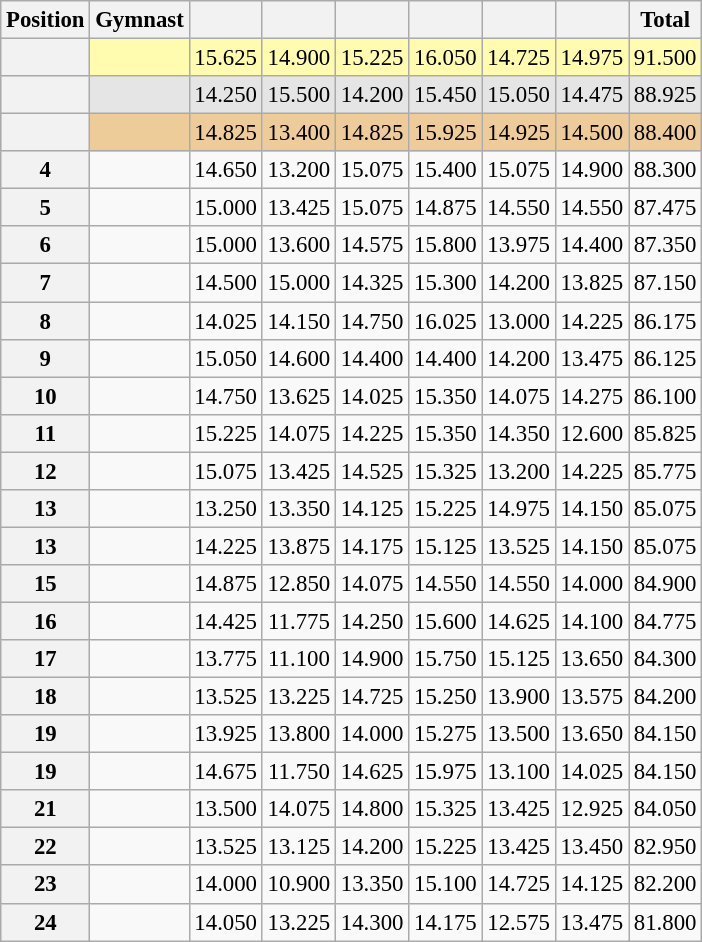<table class="wikitable sortable" style="text-align:center; font-size:95%">
<tr>
<th scope=col>Position</th>
<th scope=col>Gymnast</th>
<th scope=col></th>
<th scope=col></th>
<th scope=col></th>
<th scope=col></th>
<th scope=col></th>
<th scope=col></th>
<th scope=col>Total</th>
</tr>
<tr bgcolor=fffcaf>
<th scope=row></th>
<td align=left></td>
<td>15.625</td>
<td>14.900</td>
<td>15.225</td>
<td>16.050</td>
<td>14.725</td>
<td>14.975</td>
<td>91.500</td>
</tr>
<tr bgcolor=e5e5e5>
<th scope=row></th>
<td align=left></td>
<td>14.250</td>
<td>15.500</td>
<td>14.200</td>
<td>15.450</td>
<td>15.050</td>
<td>14.475</td>
<td>88.925</td>
</tr>
<tr bgcolor=eecc99>
<th scope=row></th>
<td align=left></td>
<td>14.825</td>
<td>13.400</td>
<td>14.825</td>
<td>15.925</td>
<td>14.925</td>
<td>14.500</td>
<td>88.400</td>
</tr>
<tr>
<th scope=row>4</th>
<td align=left></td>
<td>14.650</td>
<td>13.200</td>
<td>15.075</td>
<td>15.400</td>
<td>15.075</td>
<td>14.900</td>
<td>88.300</td>
</tr>
<tr>
<th scope=row>5</th>
<td align=left></td>
<td>15.000</td>
<td>13.425</td>
<td>15.075</td>
<td>14.875</td>
<td>14.550</td>
<td>14.550</td>
<td>87.475</td>
</tr>
<tr>
<th scope=row>6</th>
<td align=left></td>
<td>15.000</td>
<td>13.600</td>
<td>14.575</td>
<td>15.800</td>
<td>13.975</td>
<td>14.400</td>
<td>87.350</td>
</tr>
<tr>
<th scope=row>7</th>
<td align=left></td>
<td>14.500</td>
<td>15.000</td>
<td>14.325</td>
<td>15.300</td>
<td>14.200</td>
<td>13.825</td>
<td>87.150</td>
</tr>
<tr>
<th scope=row>8</th>
<td align=left></td>
<td>14.025</td>
<td>14.150</td>
<td>14.750</td>
<td>16.025</td>
<td>13.000</td>
<td>14.225</td>
<td>86.175</td>
</tr>
<tr>
<th scope=row>9</th>
<td align=left></td>
<td>15.050</td>
<td>14.600</td>
<td>14.400</td>
<td>14.400</td>
<td>14.200</td>
<td>13.475</td>
<td>86.125</td>
</tr>
<tr>
<th scope=row>10</th>
<td align=left></td>
<td>14.750</td>
<td>13.625</td>
<td>14.025</td>
<td>15.350</td>
<td>14.075</td>
<td>14.275</td>
<td>86.100</td>
</tr>
<tr>
<th scope=row>11</th>
<td align=left></td>
<td>15.225</td>
<td>14.075</td>
<td>14.225</td>
<td>15.350</td>
<td>14.350</td>
<td>12.600</td>
<td>85.825</td>
</tr>
<tr>
<th scope=row>12</th>
<td align=left></td>
<td>15.075</td>
<td>13.425</td>
<td>14.525</td>
<td>15.325</td>
<td>13.200</td>
<td>14.225</td>
<td>85.775</td>
</tr>
<tr>
<th scope=row>13</th>
<td align=left></td>
<td>13.250</td>
<td>13.350</td>
<td>14.125</td>
<td>15.225</td>
<td>14.975</td>
<td>14.150</td>
<td>85.075</td>
</tr>
<tr>
<th scope=row>13</th>
<td align=left></td>
<td>14.225</td>
<td>13.875</td>
<td>14.175</td>
<td>15.125</td>
<td>13.525</td>
<td>14.150</td>
<td>85.075</td>
</tr>
<tr>
<th scope=row>15</th>
<td align=left></td>
<td>14.875</td>
<td>12.850</td>
<td>14.075</td>
<td>14.550</td>
<td>14.550</td>
<td>14.000</td>
<td>84.900</td>
</tr>
<tr>
<th scope=row>16</th>
<td align=left></td>
<td>14.425</td>
<td>11.775</td>
<td>14.250</td>
<td>15.600</td>
<td>14.625</td>
<td>14.100</td>
<td>84.775</td>
</tr>
<tr>
<th scope=row>17</th>
<td align=left></td>
<td>13.775</td>
<td>11.100</td>
<td>14.900</td>
<td>15.750</td>
<td>15.125</td>
<td>13.650</td>
<td>84.300</td>
</tr>
<tr>
<th scope=row>18</th>
<td align=left></td>
<td>13.525</td>
<td>13.225</td>
<td>14.725</td>
<td>15.250</td>
<td>13.900</td>
<td>13.575</td>
<td>84.200</td>
</tr>
<tr>
<th scope=row>19</th>
<td align=left></td>
<td>13.925</td>
<td>13.800</td>
<td>14.000</td>
<td>15.275</td>
<td>13.500</td>
<td>13.650</td>
<td>84.150</td>
</tr>
<tr>
<th scope=row>19</th>
<td align=left></td>
<td>14.675</td>
<td>11.750</td>
<td>14.625</td>
<td>15.975</td>
<td>13.100</td>
<td>14.025</td>
<td>84.150</td>
</tr>
<tr>
<th scope=row>21</th>
<td align=left></td>
<td>13.500</td>
<td>14.075</td>
<td>14.800</td>
<td>15.325</td>
<td>13.425</td>
<td>12.925</td>
<td>84.050</td>
</tr>
<tr>
<th scope=row>22</th>
<td align=left></td>
<td>13.525</td>
<td>13.125</td>
<td>14.200</td>
<td>15.225</td>
<td>13.425</td>
<td>13.450</td>
<td>82.950</td>
</tr>
<tr>
<th scope=row>23</th>
<td align=left></td>
<td>14.000</td>
<td>10.900</td>
<td>13.350</td>
<td>15.100</td>
<td>14.725</td>
<td>14.125</td>
<td>82.200</td>
</tr>
<tr>
<th scope=row>24</th>
<td align=left></td>
<td>14.050</td>
<td>13.225</td>
<td>14.300</td>
<td>14.175</td>
<td>12.575</td>
<td>13.475</td>
<td>81.800</td>
</tr>
</table>
